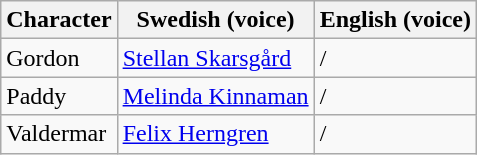<table class="wikitable">
<tr>
<th>Character</th>
<th>Swedish (voice)</th>
<th>English (voice)</th>
</tr>
<tr>
<td>Gordon</td>
<td><a href='#'>Stellan Skarsgård</a></td>
<td>/</td>
</tr>
<tr>
<td>Paddy</td>
<td><a href='#'>Melinda Kinnaman</a></td>
<td>/</td>
</tr>
<tr>
<td>Valdermar</td>
<td><a href='#'>Felix Herngren</a></td>
<td>/</td>
</tr>
</table>
